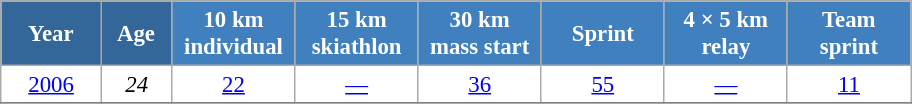<table class="wikitable" style="font-size:95%; text-align:center; border:grey solid 1px; border-collapse:collapse; background:#ffffff;">
<tr>
<th style="background-color:#369; color:white; width:60px;"> Year </th>
<th style="background-color:#369; color:white; width:40px;"> Age </th>
<th style="background-color:#4180be; color:white; width:75px;"> 10 km <br> individual </th>
<th style="background-color:#4180be; color:white; width:75px;"> 15 km <br> skiathlon </th>
<th style="background-color:#4180be; color:white; width:75px;"> 30 km <br> mass start </th>
<th style="background-color:#4180be; color:white; width:75px;"> Sprint </th>
<th style="background-color:#4180be; color:white; width:75px;"> 4 × 5 km <br> relay </th>
<th style="background-color:#4180be; color:white; width:75px;"> Team <br> sprint </th>
</tr>
<tr>
<td><a href='#'>2006</a></td>
<td><em>24</em></td>
<td><a href='#'>22</a></td>
<td><a href='#'>—</a></td>
<td><a href='#'>36</a></td>
<td><a href='#'>55</a></td>
<td><a href='#'>—</a></td>
<td><a href='#'>11</a></td>
</tr>
<tr>
</tr>
</table>
